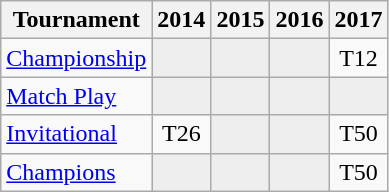<table class="wikitable" style="text-align:center;">
<tr>
<th>Tournament</th>
<th>2014</th>
<th>2015</th>
<th>2016</th>
<th>2017</th>
</tr>
<tr>
<td align="left"><a href='#'>Championship</a></td>
<td style="background:#eeeeee;"></td>
<td style="background:#eeeeee;"></td>
<td style="background:#eeeeee;"></td>
<td>T12</td>
</tr>
<tr>
<td align="left"><a href='#'>Match Play</a></td>
<td style="background:#eeeeee;"></td>
<td style="background:#eeeeee;"></td>
<td style="background:#eeeeee;"></td>
<td style="background:#eeeeee;"></td>
</tr>
<tr>
<td align="left"><a href='#'>Invitational</a></td>
<td>T26</td>
<td style="background:#eeeeee;"></td>
<td style="background:#eeeeee;"></td>
<td>T50</td>
</tr>
<tr>
<td align="left"><a href='#'>Champions</a></td>
<td style="background:#eeeeee;"></td>
<td style="background:#eeeeee;"></td>
<td style="background:#eeeeee;"></td>
<td>T50</td>
</tr>
</table>
